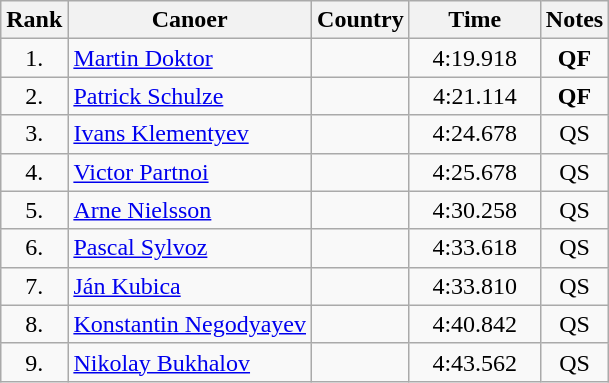<table class="wikitable sortable" style="text-align:center">
<tr>
<th>Rank</th>
<th>Canoer</th>
<th>Country</th>
<th>Time</th>
<th>Notes</th>
</tr>
<tr>
<td width=30>1.</td>
<td align=left athlete><a href='#'>Martin Doktor</a></td>
<td align=left athlete></td>
<td width=80>4:19.918</td>
<td><strong>QF</strong></td>
</tr>
<tr>
<td>2.</td>
<td align=left athlete><a href='#'>Patrick Schulze</a></td>
<td align=left athlete></td>
<td>4:21.114</td>
<td><strong>QF</strong></td>
</tr>
<tr>
<td>3.</td>
<td align=left athlete><a href='#'>Ivans Klementyev</a></td>
<td align=left athlete></td>
<td>4:24.678</td>
<td>QS</td>
</tr>
<tr>
<td>4.</td>
<td align=left athlete><a href='#'>Victor Partnoi</a></td>
<td align=left athlete></td>
<td>4:25.678</td>
<td>QS</td>
</tr>
<tr>
<td>5.</td>
<td align=left athlete><a href='#'>Arne Nielsson</a></td>
<td align=left athlete></td>
<td>4:30.258</td>
<td>QS</td>
</tr>
<tr>
<td>6.</td>
<td align=left athlete><a href='#'>Pascal Sylvoz</a></td>
<td align=left athlete></td>
<td>4:33.618</td>
<td>QS</td>
</tr>
<tr>
<td>7.</td>
<td align=left athlete><a href='#'>Ján Kubica</a></td>
<td align=left athlete></td>
<td>4:33.810</td>
<td>QS</td>
</tr>
<tr>
<td>8.</td>
<td align=left athlete><a href='#'>Konstantin Negodyayev</a></td>
<td align=left athlete></td>
<td>4:40.842</td>
<td>QS</td>
</tr>
<tr>
<td>9.</td>
<td align=left athlete><a href='#'>Nikolay Bukhalov</a></td>
<td align=left athlete></td>
<td>4:43.562</td>
<td>QS</td>
</tr>
</table>
